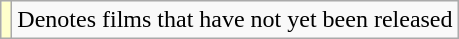<table class="wikitable">
<tr>
<td style="background:#FFFFCC;"></td>
<td>Denotes films that have not yet been released</td>
</tr>
</table>
